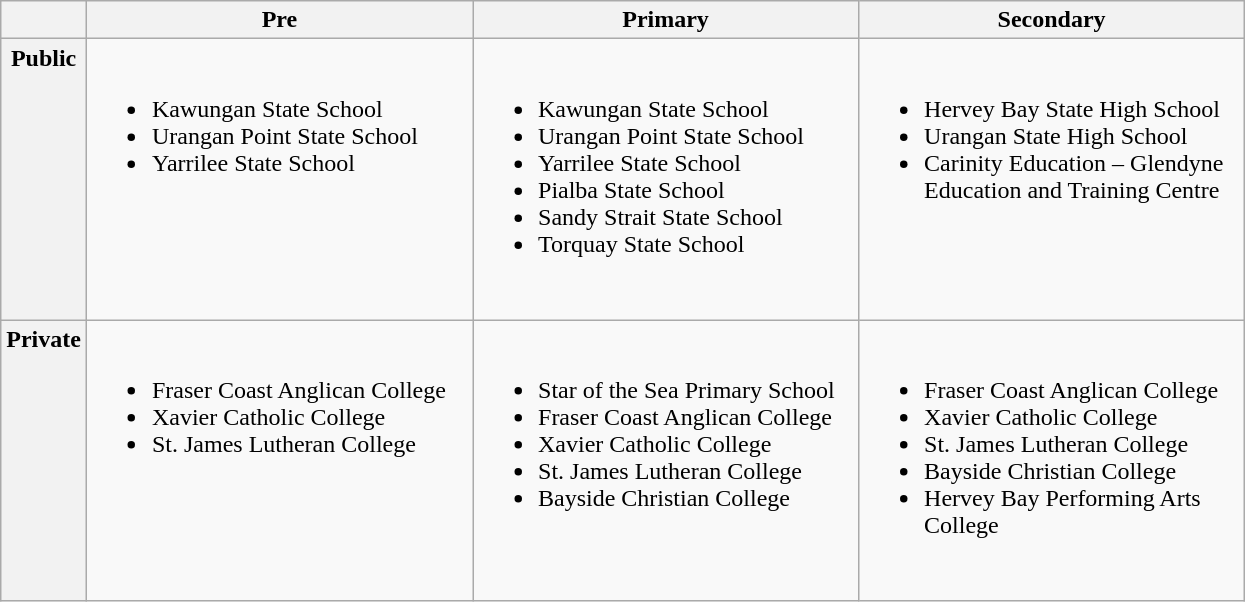<table border="1" class="wikitable">
<tr>
<th></th>
<th>Pre</th>
<th>Primary</th>
<th>Secondary</th>
</tr>
<tr valign="top">
<th>Public</th>
<td style="width:250px; height:180px"><br><ul><li>Kawungan State School</li><li>Urangan Point State School</li><li>Yarrilee State School</li></ul></td>
<td style="width:250px; height:180px"><br><ul><li>Kawungan State School</li><li>Urangan Point State School</li><li>Yarrilee State School</li><li>Pialba State School</li><li>Sandy Strait State School</li><li>Torquay State School</li></ul></td>
<td style="width:250px; height:180px"><br><ul><li>Hervey Bay State High School</li><li>Urangan State High School</li><li>Carinity Education – Glendyne Education and Training Centre</li></ul></td>
</tr>
<tr valign="top">
<th>Private</th>
<td style="width:250px; height:180px"><br><ul><li>Fraser Coast Anglican College</li><li>Xavier Catholic College</li><li>St. James Lutheran College</li></ul></td>
<td style="width:250px; height:180px"><br><ul><li>Star of the Sea Primary School</li><li>Fraser Coast Anglican College</li><li>Xavier Catholic College</li><li>St. James Lutheran College</li><li>Bayside Christian College</li></ul></td>
<td style="width:250px; height:180px"><br><ul><li>Fraser Coast Anglican College</li><li>Xavier Catholic College</li><li>St. James Lutheran College</li><li>Bayside Christian College</li><li>Hervey Bay Performing Arts College</li></ul></td>
</tr>
</table>
